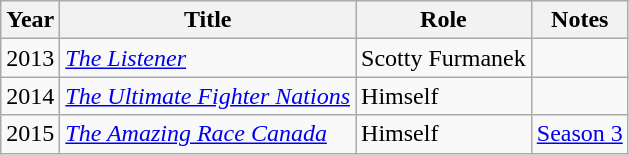<table class="wikitable sortable">
<tr>
<th>Year</th>
<th>Title</th>
<th>Role</th>
<th>Notes</th>
</tr>
<tr>
<td>2013</td>
<td><em><a href='#'>The Listener</a></em></td>
<td>Scotty Furmanek</td>
<td></td>
</tr>
<tr>
<td>2014</td>
<td><em><a href='#'>The Ultimate Fighter Nations</a></em></td>
<td>Himself</td>
<td></td>
</tr>
<tr>
<td>2015</td>
<td><em><a href='#'>The Amazing Race Canada</a></em></td>
<td>Himself</td>
<td><a href='#'>Season 3</a></td>
</tr>
</table>
